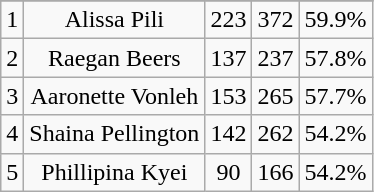<table class="wikitable sortable" style="text-align:center">
<tr>
</tr>
<tr>
<td>1</td>
<td>Alissa Pili</td>
<td>223</td>
<td>372</td>
<td>59.9%</td>
</tr>
<tr>
<td>2</td>
<td>Raegan Beers</td>
<td>137</td>
<td>237</td>
<td>57.8%</td>
</tr>
<tr>
<td>3</td>
<td>Aaronette Vonleh</td>
<td>153</td>
<td>265</td>
<td>57.7%</td>
</tr>
<tr>
<td>4</td>
<td>Shaina Pellington</td>
<td>142</td>
<td>262</td>
<td>54.2%</td>
</tr>
<tr>
<td>5</td>
<td>Phillipina Kyei</td>
<td>90</td>
<td>166</td>
<td>54.2%</td>
</tr>
</table>
